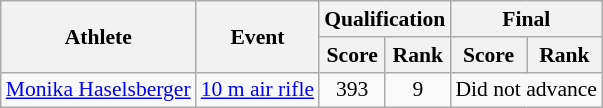<table class="wikitable" style="font-size:90%">
<tr>
<th rowspan="2">Athlete</th>
<th rowspan="2">Event</th>
<th colspan="2">Qualification</th>
<th colspan="2">Final</th>
</tr>
<tr>
<th>Score</th>
<th>Rank</th>
<th>Score</th>
<th>Rank</th>
</tr>
<tr>
<td rowspan=2><a href='#'>Monika Haselsberger</a></td>
<td><a href='#'>10 m air rifle</a></td>
<td align="center">393</td>
<td align="center">9</td>
<td colspan="2"  align="center">Did not advance</td>
</tr>
</table>
